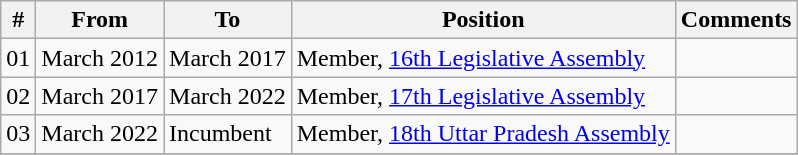<table class="wikitable sortable">
<tr>
<th>#</th>
<th>From</th>
<th>To</th>
<th>Position</th>
<th>Comments</th>
</tr>
<tr>
<td>01</td>
<td>March 2012</td>
<td>March 2017</td>
<td>Member, <a href='#'>16th Legislative Assembly</a></td>
<td></td>
</tr>
<tr>
<td>02</td>
<td>March 2017</td>
<td>March 2022</td>
<td>Member, <a href='#'>17th Legislative Assembly</a></td>
<td></td>
</tr>
<tr>
<td>03</td>
<td>March 2022</td>
<td>Incumbent</td>
<td>Member, <a href='#'>18th Uttar Pradesh Assembly</a></td>
<td></td>
</tr>
<tr>
</tr>
</table>
